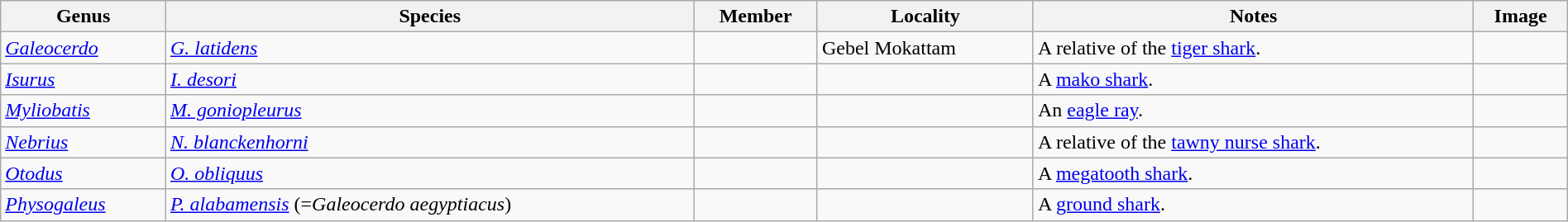<table class="wikitable" width="100%" align="center">
<tr>
<th>Genus</th>
<th>Species</th>
<th>Member</th>
<th>Locality</th>
<th>Notes</th>
<th>Image</th>
</tr>
<tr>
<td><em><a href='#'>Galeocerdo</a></em></td>
<td><em><a href='#'>G. latidens</a></em></td>
<td></td>
<td>Gebel Mokattam</td>
<td>A relative of the <a href='#'>tiger shark</a>.</td>
<td></td>
</tr>
<tr>
<td><em><a href='#'>Isurus</a></em></td>
<td><em><a href='#'>I. desori</a></em></td>
<td></td>
<td></td>
<td>A <a href='#'>mako shark</a>.</td>
<td></td>
</tr>
<tr>
<td><em><a href='#'>Myliobatis</a></em></td>
<td><em><a href='#'>M. goniopleurus</a></em></td>
<td></td>
<td></td>
<td>An <a href='#'>eagle ray</a>.</td>
<td></td>
</tr>
<tr>
<td><em><a href='#'>Nebrius</a></em></td>
<td><a href='#'><em>N. blanckenhorni</em></a></td>
<td></td>
<td></td>
<td>A relative of the <a href='#'>tawny nurse shark</a>.</td>
<td></td>
</tr>
<tr>
<td><em><a href='#'>Otodus</a></em></td>
<td><em><a href='#'>O. obliquus</a></em></td>
<td></td>
<td></td>
<td>A <a href='#'>megatooth shark</a>.</td>
<td></td>
</tr>
<tr>
<td><em><a href='#'>Physogaleus</a></em></td>
<td><em><a href='#'>P. alabamensis</a></em> (=<em>Galeocerdo aegyptiacus</em>)</td>
<td></td>
<td></td>
<td>A <a href='#'>ground shark</a>.</td>
<td></td>
</tr>
</table>
